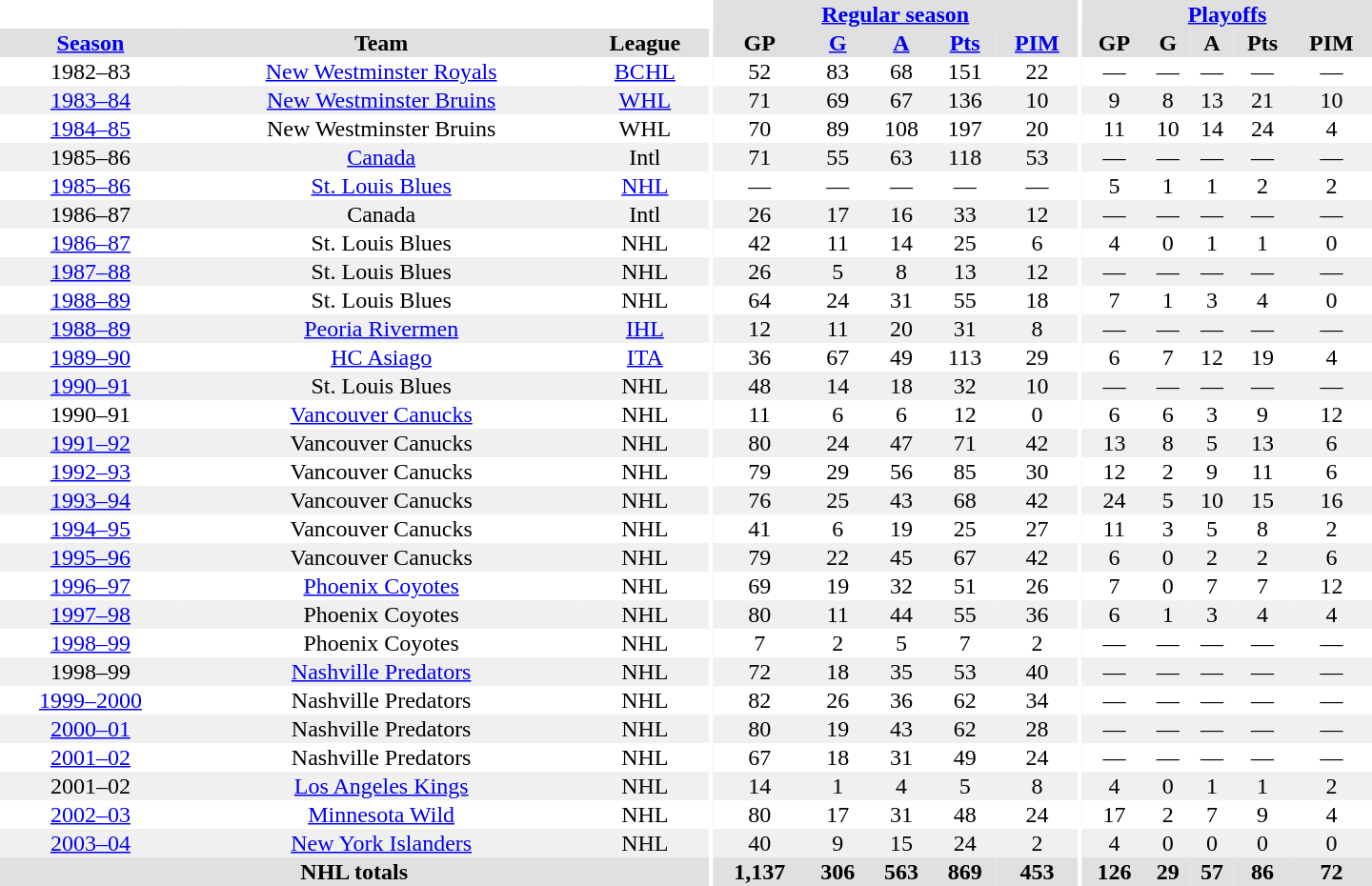<table border="0" cellpadding="1" cellspacing="0" style="text-align:center; width:60em">
<tr bgcolor="#e0e0e0">
<th colspan="3"  bgcolor="#ffffff"></th>
<th rowspan="99" bgcolor="#ffffff"></th>
<th colspan="5"><a href='#'>Regular season</a></th>
<th rowspan="99" bgcolor="#ffffff"></th>
<th colspan="5"><a href='#'>Playoffs</a></th>
</tr>
<tr bgcolor="#e0e0e0">
<th><a href='#'>Season</a></th>
<th>Team</th>
<th>League</th>
<th>GP</th>
<th><a href='#'>G</a></th>
<th><a href='#'>A</a></th>
<th><a href='#'>Pts</a></th>
<th><a href='#'>PIM</a></th>
<th>GP</th>
<th>G</th>
<th>A</th>
<th>Pts</th>
<th>PIM</th>
</tr>
<tr>
<td>1982–83</td>
<td><a href='#'>New Westminster Royals</a></td>
<td><a href='#'>BCHL</a></td>
<td>52</td>
<td>83</td>
<td>68</td>
<td>151</td>
<td>22</td>
<td>—</td>
<td>—</td>
<td>—</td>
<td>—</td>
<td>—</td>
</tr>
<tr bgcolor="#f0f0f0">
<td><a href='#'>1983–84</a></td>
<td><a href='#'>New Westminster Bruins</a></td>
<td><a href='#'>WHL</a></td>
<td>71</td>
<td>69</td>
<td>67</td>
<td>136</td>
<td>10</td>
<td>9</td>
<td>8</td>
<td>13</td>
<td>21</td>
<td>10</td>
</tr>
<tr>
<td><a href='#'>1984–85</a></td>
<td>New Westminster Bruins</td>
<td>WHL</td>
<td>70</td>
<td>89</td>
<td>108</td>
<td>197</td>
<td>20</td>
<td>11</td>
<td>10</td>
<td>14</td>
<td>24</td>
<td>4</td>
</tr>
<tr bgcolor="#f0f0f0">
<td>1985–86</td>
<td><a href='#'>Canada</a></td>
<td>Intl</td>
<td>71</td>
<td>55</td>
<td>63</td>
<td>118</td>
<td>53</td>
<td>—</td>
<td>—</td>
<td>—</td>
<td>—</td>
<td>—</td>
</tr>
<tr>
<td><a href='#'>1985–86</a></td>
<td><a href='#'>St. Louis Blues</a></td>
<td><a href='#'>NHL</a></td>
<td>—</td>
<td>—</td>
<td>—</td>
<td>—</td>
<td>—</td>
<td>5</td>
<td>1</td>
<td>1</td>
<td>2</td>
<td>2</td>
</tr>
<tr bgcolor="#f0f0f0">
<td>1986–87</td>
<td>Canada</td>
<td>Intl</td>
<td>26</td>
<td>17</td>
<td>16</td>
<td>33</td>
<td>12</td>
<td>—</td>
<td>—</td>
<td>—</td>
<td>—</td>
<td>—</td>
</tr>
<tr>
<td><a href='#'>1986–87</a></td>
<td>St. Louis Blues</td>
<td>NHL</td>
<td>42</td>
<td>11</td>
<td>14</td>
<td>25</td>
<td>6</td>
<td>4</td>
<td>0</td>
<td>1</td>
<td>1</td>
<td>0</td>
</tr>
<tr bgcolor="#f0f0f0">
<td><a href='#'>1987–88</a></td>
<td>St. Louis Blues</td>
<td>NHL</td>
<td>26</td>
<td>5</td>
<td>8</td>
<td>13</td>
<td>12</td>
<td>—</td>
<td>—</td>
<td>—</td>
<td>—</td>
<td>—</td>
</tr>
<tr>
<td><a href='#'>1988–89</a></td>
<td>St. Louis Blues</td>
<td>NHL</td>
<td>64</td>
<td>24</td>
<td>31</td>
<td>55</td>
<td>18</td>
<td>7</td>
<td>1</td>
<td>3</td>
<td>4</td>
<td>0</td>
</tr>
<tr bgcolor="#f0f0f0">
<td><a href='#'>1988–89</a></td>
<td><a href='#'>Peoria Rivermen</a></td>
<td><a href='#'>IHL</a></td>
<td>12</td>
<td>11</td>
<td>20</td>
<td>31</td>
<td>8</td>
<td>—</td>
<td>—</td>
<td>—</td>
<td>—</td>
<td>—</td>
</tr>
<tr>
<td><a href='#'>1989–90</a></td>
<td><a href='#'>HC Asiago</a></td>
<td><a href='#'>ITA</a></td>
<td>36</td>
<td>67</td>
<td>49</td>
<td>113</td>
<td>29</td>
<td>6</td>
<td>7</td>
<td>12</td>
<td>19</td>
<td>4</td>
</tr>
<tr bgcolor="#f0f0f0">
<td><a href='#'>1990–91</a></td>
<td>St. Louis Blues</td>
<td>NHL</td>
<td>48</td>
<td>14</td>
<td>18</td>
<td>32</td>
<td>10</td>
<td>—</td>
<td>—</td>
<td>—</td>
<td>—</td>
<td>—</td>
</tr>
<tr>
<td>1990–91</td>
<td><a href='#'>Vancouver Canucks</a></td>
<td>NHL</td>
<td>11</td>
<td>6</td>
<td>6</td>
<td>12</td>
<td>0</td>
<td>6</td>
<td>6</td>
<td>3</td>
<td>9</td>
<td>12</td>
</tr>
<tr bgcolor="#f0f0f0">
<td><a href='#'>1991–92</a></td>
<td>Vancouver Canucks</td>
<td>NHL</td>
<td>80</td>
<td>24</td>
<td>47</td>
<td>71</td>
<td>42</td>
<td>13</td>
<td>8</td>
<td>5</td>
<td>13</td>
<td>6</td>
</tr>
<tr>
<td><a href='#'>1992–93</a></td>
<td>Vancouver Canucks</td>
<td>NHL</td>
<td>79</td>
<td>29</td>
<td>56</td>
<td>85</td>
<td>30</td>
<td>12</td>
<td>2</td>
<td>9</td>
<td>11</td>
<td>6</td>
</tr>
<tr bgcolor="#f0f0f0">
<td><a href='#'>1993–94</a></td>
<td>Vancouver Canucks</td>
<td>NHL</td>
<td>76</td>
<td>25</td>
<td>43</td>
<td>68</td>
<td>42</td>
<td>24</td>
<td>5</td>
<td>10</td>
<td>15</td>
<td>16</td>
</tr>
<tr>
<td><a href='#'>1994–95</a></td>
<td>Vancouver Canucks</td>
<td>NHL</td>
<td>41</td>
<td>6</td>
<td>19</td>
<td>25</td>
<td>27</td>
<td>11</td>
<td>3</td>
<td>5</td>
<td>8</td>
<td>2</td>
</tr>
<tr bgcolor="#f0f0f0">
<td><a href='#'>1995–96</a></td>
<td>Vancouver Canucks</td>
<td>NHL</td>
<td>79</td>
<td>22</td>
<td>45</td>
<td>67</td>
<td>42</td>
<td>6</td>
<td>0</td>
<td>2</td>
<td>2</td>
<td>6</td>
</tr>
<tr>
<td><a href='#'>1996–97</a></td>
<td><a href='#'>Phoenix Coyotes</a></td>
<td>NHL</td>
<td>69</td>
<td>19</td>
<td>32</td>
<td>51</td>
<td>26</td>
<td>7</td>
<td>0</td>
<td>7</td>
<td>7</td>
<td>12</td>
</tr>
<tr bgcolor="#f0f0f0">
<td><a href='#'>1997–98</a></td>
<td>Phoenix Coyotes</td>
<td>NHL</td>
<td>80</td>
<td>11</td>
<td>44</td>
<td>55</td>
<td>36</td>
<td>6</td>
<td>1</td>
<td>3</td>
<td>4</td>
<td>4</td>
</tr>
<tr>
<td><a href='#'>1998–99</a></td>
<td>Phoenix Coyotes</td>
<td>NHL</td>
<td>7</td>
<td>2</td>
<td>5</td>
<td>7</td>
<td>2</td>
<td>—</td>
<td>—</td>
<td>—</td>
<td>—</td>
<td>—</td>
</tr>
<tr bgcolor="#f0f0f0">
<td>1998–99</td>
<td><a href='#'>Nashville Predators</a></td>
<td>NHL</td>
<td>72</td>
<td>18</td>
<td>35</td>
<td>53</td>
<td>40</td>
<td>—</td>
<td>—</td>
<td>—</td>
<td>—</td>
<td>—</td>
</tr>
<tr>
<td><a href='#'>1999–2000</a></td>
<td>Nashville Predators</td>
<td>NHL</td>
<td>82</td>
<td>26</td>
<td>36</td>
<td>62</td>
<td>34</td>
<td>—</td>
<td>—</td>
<td>—</td>
<td>—</td>
<td>—</td>
</tr>
<tr bgcolor="#f0f0f0">
<td><a href='#'>2000–01</a></td>
<td>Nashville Predators</td>
<td>NHL</td>
<td>80</td>
<td>19</td>
<td>43</td>
<td>62</td>
<td>28</td>
<td>—</td>
<td>—</td>
<td>—</td>
<td>—</td>
<td>—</td>
</tr>
<tr>
<td><a href='#'>2001–02</a></td>
<td>Nashville Predators</td>
<td>NHL</td>
<td>67</td>
<td>18</td>
<td>31</td>
<td>49</td>
<td>24</td>
<td>—</td>
<td>—</td>
<td>—</td>
<td>—</td>
<td>—</td>
</tr>
<tr bgcolor="#f0f0f0">
<td>2001–02</td>
<td><a href='#'>Los Angeles Kings</a></td>
<td>NHL</td>
<td>14</td>
<td>1</td>
<td>4</td>
<td>5</td>
<td>8</td>
<td>4</td>
<td>0</td>
<td>1</td>
<td>1</td>
<td>2</td>
</tr>
<tr>
<td><a href='#'>2002–03</a></td>
<td><a href='#'>Minnesota Wild</a></td>
<td>NHL</td>
<td>80</td>
<td>17</td>
<td>31</td>
<td>48</td>
<td>24</td>
<td>17</td>
<td>2</td>
<td>7</td>
<td>9</td>
<td>4</td>
</tr>
<tr bgcolor="#f0f0f0">
<td><a href='#'>2003–04</a></td>
<td><a href='#'>New York Islanders</a></td>
<td>NHL</td>
<td>40</td>
<td>9</td>
<td>15</td>
<td>24</td>
<td>2</td>
<td>4</td>
<td>0</td>
<td>0</td>
<td>0</td>
<td>0</td>
</tr>
<tr bgcolor="#e0e0e0">
<th colspan="3">NHL totals</th>
<th>1,137</th>
<th>306</th>
<th>563</th>
<th>869</th>
<th>453</th>
<th>126</th>
<th>29</th>
<th>57</th>
<th>86</th>
<th>72</th>
</tr>
</table>
